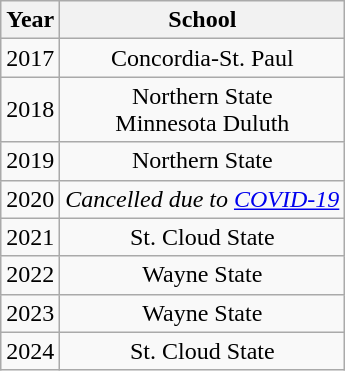<table class="wikitable" style="text-align:center">
<tr>
<th>Year</th>
<th>School</th>
</tr>
<tr>
<td>2017</td>
<td>Concordia-St. Paul</td>
</tr>
<tr>
<td>2018</td>
<td>Northern State<br>Minnesota Duluth</td>
</tr>
<tr>
<td>2019</td>
<td>Northern State</td>
</tr>
<tr>
<td>2020</td>
<td><em>Cancelled due to <a href='#'>COVID-19</a></em></td>
</tr>
<tr>
<td>2021</td>
<td>St. Cloud State</td>
</tr>
<tr>
<td>2022</td>
<td>Wayne State</td>
</tr>
<tr>
<td>2023</td>
<td>Wayne State</td>
</tr>
<tr>
<td>2024</td>
<td>St. Cloud State</td>
</tr>
</table>
